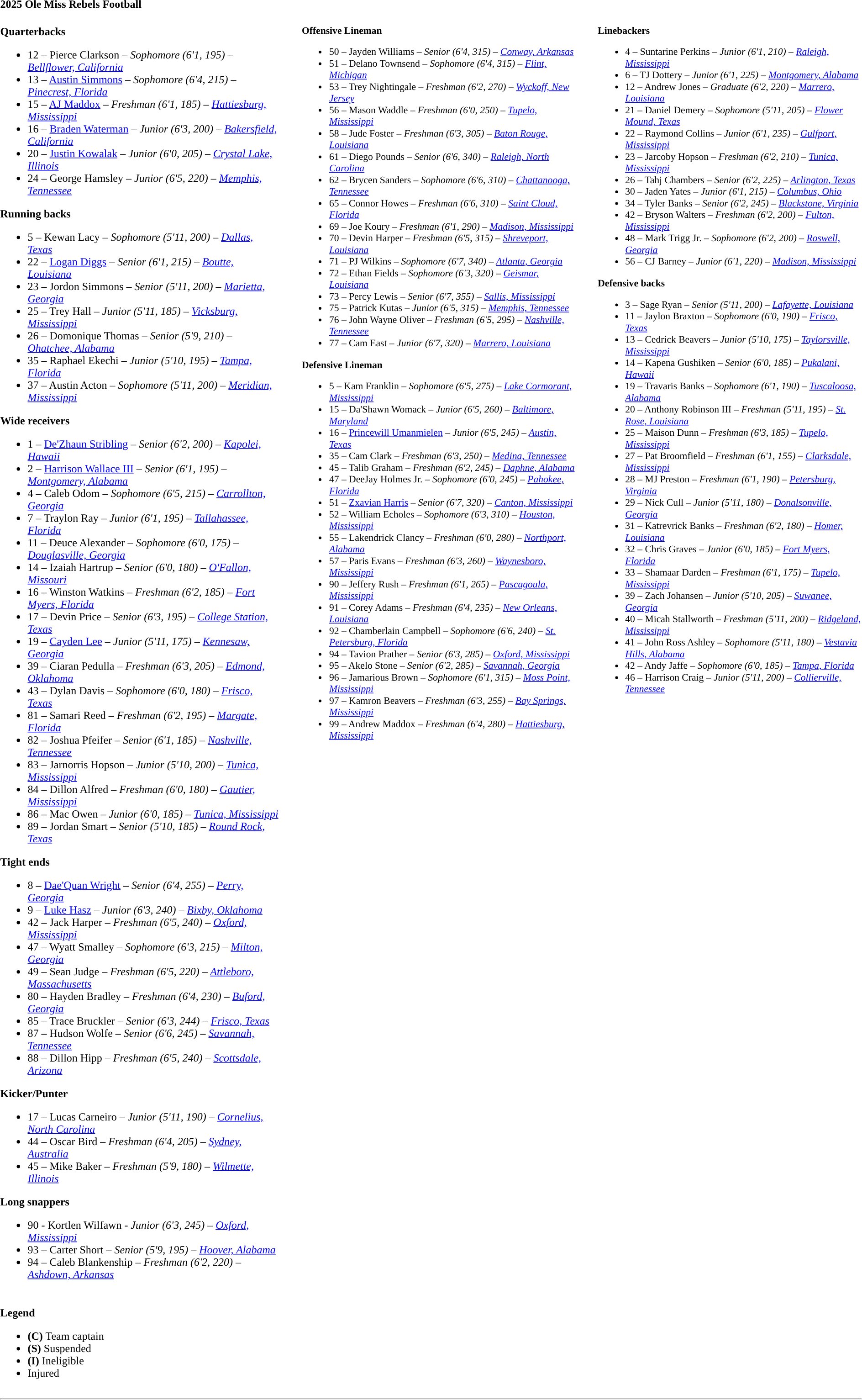<table class="toccolours" style="text-align: left;">
<tr>
<td colspan=11><strong>2025 Ole Miss Rebels Football</strong></td>
</tr>
<tr>
<td valign="top"><br><strong>Quarterbacks</strong><ul><li>12 – Pierce Clarkson – <em>Sophomore (6'1, 195) – <a href='#'>Bellflower, California</a> </em></li><li>13 – <a href='#'>Austin Simmons</a> – <em>Sophomore (6'4, 215) – <a href='#'>Pinecrest, Florida</a> </em></li><li>15 – <a href='#'>AJ Maddox</a> – <em> Freshman (6'1, 185) – <a href='#'>Hattiesburg, Mississippi</a> </em></li><li>16 – <a href='#'>Braden Waterman</a> – <em>Junior (6'3, 200) – <a href='#'>Bakersfield, California</a> </em></li><li>20 – <a href='#'>Justin Kowalak</a> –  <em>Junior (6'0, 205) – <a href='#'>Crystal Lake, Illinois</a> </em></li><li>24 – George Hamsley – <em>Junior (6'5, 220) – <a href='#'>Memphis, Tennessee</a> </em></li></ul><strong>Running backs</strong><ul><li>5 – Kewan Lacy – <em>Sophomore (5'11, 200) – <a href='#'>Dallas, Texas</a> </em></li><li>22 – <a href='#'>Logan Diggs</a> – <em> Senior (6'1, 215) – <a href='#'>Boutte, Louisiana</a> </em></li><li>23 – Jordon Simmons – <em>Senior (5'11, 200) – <a href='#'>Marietta, Georgia</a> </em></li><li>25 – Trey Hall – <em>Junior (5'11, 185) – <a href='#'>Vicksburg, Mississippi</a> </em></li><li>26 – Domonique Thomas – <em>Senior (5'9, 210) – <a href='#'>Ohatchee, Alabama</a> </em></li><li>35 – Raphael Ekechi – <em> Junior (5'10, 195) – <a href='#'>Tampa, Florida</a> </em></li><li>37 – Austin Acton – <em>Sophomore (5'11, 200) – <a href='#'>Meridian, Mississippi</a> </em></li></ul><strong>Wide receivers</strong><ul><li>1 – <a href='#'>De'Zhaun Stribling</a> – <em>Senior (6'2, 200) – <a href='#'>Kapolei, Hawaii</a> </em></li><li>2 – <a href='#'>Harrison Wallace III</a> – <em>Senior (6'1, 195) – <a href='#'>Montgomery, Alabama</a> </em></li><li>4 – Caleb Odom – <em>Sophomore (6'5, 215) – <a href='#'>Carrollton, Georgia</a> </em></li><li>7 – Traylon Ray – <em>Junior (6'1, 195) – <a href='#'>Tallahassee, Florida</a> </em></li><li>11 – Deuce Alexander – <em>Sophomore (6'0, 175) – <a href='#'>Douglasville, Georgia</a> </em></li><li>14 – Izaiah Hartrup – <em>Senior (6'0, 180) – <a href='#'>O'Fallon, Missouri</a> </em></li><li>16 – Winston Watkins – <em>Freshman (6'2, 185) – <a href='#'>Fort Myers, Florida</a> </em></li><li>17 – Devin Price – <em> Senior (6'3, 195) – <a href='#'>College Station, Texas</a> </em></li><li>19 – <a href='#'>Cayden Lee</a> – <em>Junior (5'11, 175) – <a href='#'>Kennesaw, Georgia</a> </em></li><li>39 – Ciaran Pedulla – <em> Freshman (6'3, 205) – <a href='#'>Edmond, Oklahoma</a> </em></li><li>43 – Dylan Davis – <em>Sophomore (6'0, 180) – <a href='#'>Frisco, Texas</a> </em></li><li>81 – Samari Reed – <em>Freshman (6'2, 195) – <a href='#'>Margate, Florida</a> </em></li><li>82 – Joshua Pfeifer – <em>Senior (6'1, 185) – <a href='#'>Nashville, Tennessee</a> </em></li><li>83 – Jarnorris Hopson – <em>Junior (5'10, 200) – <a href='#'>Tunica, Mississippi</a> </em></li><li>84 – Dillon Alfred – <em>Freshman (6'0, 180) – <a href='#'>Gautier, Mississippi</a> </em></li><li>86 – Mac Owen – <em>Junior (6'0, 185) – <a href='#'>Tunica, Mississippi</a> </em></li><li>89 – Jordan Smart – <em> Senior (5'10, 185) – <a href='#'>Round Rock, Texas</a> </em></li></ul><strong>Tight ends</strong><ul><li>8 – <a href='#'>Dae'Quan Wright</a> – <em>Senior (6'4, 255) – <a href='#'>Perry, Georgia</a> </em></li><li>9 – <a href='#'>Luke Hasz</a> – <em>Junior (6'3, 240) – <a href='#'>Bixby, Oklahoma</a> </em></li><li>42 – Jack Harper – <em> Freshman (6'5, 240) – <a href='#'>Oxford, Mississippi</a> </em></li><li>47 – Wyatt Smalley – <em>Sophomore (6'3, 215) – <a href='#'>Milton, Georgia</a> </em></li><li>49 – Sean Judge – <em> Freshman (6'5, 220) – <a href='#'>Attleboro, Massachusetts</a> </em></li><li>80 – Hayden Bradley – <em>Freshman (6'4, 230) – <a href='#'>Buford, Georgia</a> </em></li><li>85 – Trace Bruckler – <em>Senior (6'3, 244) – <a href='#'>Frisco, Texas</a> </em></li><li>87 – Hudson Wolfe – <em>Senior (6'6, 245) – <a href='#'>Savannah, Tennessee</a> </em></li><li>88 – Dillon Hipp – <em> Freshman (6'5, 240) – <a href='#'>Scottsdale, Arizona</a> </em></li></ul><strong>Kicker/Punter</strong><ul><li>17 – Lucas Carneiro – <em>Junior (5'11, 190) – <a href='#'>Cornelius, North Carolina</a> </em></li><li>44 – Oscar Bird – <em>Freshman (6'4, 205) – <a href='#'>Sydney, Australia</a> </em></li><li>45 – Mike Baker – <em> Freshman (5'9, 180) – <a href='#'>Wilmette, Illinois</a> </em></li></ul><strong>Long snappers</strong><ul><li>90 - Kortlen Wilfawn - <em>Junior (6'3, 245) – <a href='#'>Oxford, Mississippi</a> </em></li><li>93 – Carter Short – <em>Senior (5'9, 195) – <a href='#'>Hoover, Alabama</a> </em></li><li>94 – Caleb Blankenship – <em> Freshman (6'2, 220) – <a href='#'>Ashdown, Arkansas</a> </em></li></ul></td>
<td width="25"> </td>
<td style="font-size:90%; vertical-align:top;"><br><strong>Offensive Lineman</strong><ul><li>50 – Jayden Williams – <em>Senior (6'4, 315) – <a href='#'>Conway, Arkansas</a> </em></li><li>51 – Delano Townsend – <em>Sophomore (6'4, 315) – <a href='#'>Flint, Michigan</a> </em></li><li>53 – Trey Nightingale – <em> Freshman (6'2, 270) – <a href='#'>Wyckoff, New Jersey</a> </em></li><li>56 – Mason Waddle – <em>Freshman (6'0, 250) – <a href='#'>Tupelo, Mississippi</a> </em></li><li>58 – Jude Foster – <em> Freshman (6'3, 305) – <a href='#'>Baton Rouge, Louisiana</a> </em></li><li>61 – Diego Pounds – <em>Senior (6'6, 340) – <a href='#'>Raleigh, North Carolina</a> </em></li><li>62 – Brycen Sanders – <em>Sophomore (6'6, 310) – <a href='#'>Chattanooga, Tennessee</a> </em></li><li>65 – Connor Howes – <em>Freshman (6'6, 310) – <a href='#'>Saint Cloud, Florida</a> </em></li><li>69 – Joe Koury – <em> Freshman (6'1, 290) – <a href='#'>Madison, Mississippi</a> </em></li><li>70 – Devin Harper – <em>Freshman (6'5, 315) – <a href='#'>Shreveport, Louisiana</a> </em></li><li>71 – PJ Wilkins – <em>Sophomore (6'7, 340) – <a href='#'>Atlanta, Georgia</a> </em></li><li>72 – Ethan Fields – <em>Sophomore (6'3, 320) – <a href='#'>Geismar, Louisiana</a> </em></li><li>73 – Percy Lewis – <em>Senior (6'7, 355) – <a href='#'>Sallis, Mississippi</a> </em></li><li>75 – Patrick Kutas – <em>Junior (6'5, 315) – <a href='#'>Memphis, Tennessee</a> </em></li><li>76 – John Wayne Oliver – <em> Freshman (6'5, 295) – <a href='#'>Nashville, Tennessee</a> </em></li><li>77 – Cam East – <em>Junior (6'7, 320) – <a href='#'>Marrero, Louisiana</a> </em></li></ul><strong>Defensive Lineman</strong><ul><li>5 – Kam Franklin – <em>Sophomore (6'5, 275) – <a href='#'>Lake Cormorant, Mississippi</a> </em></li><li>15 – Da'Shawn Womack – <em>Junior (6'5, 260) – <a href='#'>Baltimore, Maryland</a> </em></li><li>16 – <a href='#'>Princewill Umanmielen</a> – <em>Junior (6'5, 245) – <a href='#'>Austin, Texas</a> </em></li><li>35 – Cam Clark – <em> Freshman (6'3, 250) – <a href='#'>Medina, Tennessee</a> </em></li><li>45 – Talib Graham – <em>Freshman (6'2, 245) – <a href='#'>Daphne, Alabama</a> </em></li><li>47 – DeeJay Holmes Jr. – <em>Sophomore (6'0, 245) – <a href='#'>Pahokee, Florida</a> </em></li><li>51 – <a href='#'>Zxavian Harris</a> – <em>Senior (6'7, 320) – <a href='#'>Canton, Mississippi</a> </em></li><li>52 – William Echoles – <em>Sophomore (6'3, 310) – <a href='#'>Houston, Mississippi</a> </em></li><li>55 – Lakendrick Clancy – <em> Freshman (6'0, 280) – <a href='#'>Northport, Alabama</a> </em></li><li>57 – Paris Evans – <em> Freshman (6'3, 260) – <a href='#'>Waynesboro, Mississippi</a> </em></li><li>90 – Jeffery Rush – <em> Freshman (6'1, 265) – <a href='#'>Pascagoula, Mississippi</a> </em></li><li>91 – Corey Adams – <em>Freshman (6'4, 235) – <a href='#'>New Orleans, Louisiana</a> </em></li><li>92 – Chamberlain Campbell – <em>Sophomore (6'6, 240) – <a href='#'>St. Petersburg, Florida</a> </em></li><li>94 – Tavion Prather – <em>Senior (6'3, 285) – <a href='#'>Oxford, Mississippi</a> </em></li><li>95 – Akelo Stone – <em>Senior (6'2, 285) – <a href='#'>Savannah, Georgia</a> </em></li><li>96 – Jamarious Brown – <em>Sophomore (6'1, 315) – <a href='#'>Moss Point, Mississippi</a> </em></li><li>97 – Kamron Beavers – <em> Freshman (6'3, 255) – <a href='#'>Bay Springs, Mississippi</a> </em></li><li>99 – Andrew Maddox – <em>Freshman (6'4, 280) – <a href='#'>Hattiesburg, Mississippi</a> </em></li></ul></td>
<td width="25"> </td>
<td style="font-size:90%; vertical-align:top;"><br><strong>Linebackers</strong><ul><li>4 – Suntarine Perkins – <em>Junior (6'1, 210) – <a href='#'>Raleigh, Mississippi</a> </em></li><li>6 – TJ Dottery – <em>Junior (6'1, 225) – <a href='#'>Montgomery, Alabama</a> </em></li><li>12 – Andrew Jones – <em>Graduate (6'2, 220) – <a href='#'>Marrero, Louisiana</a> </em></li><li>21 – Daniel Demery – <em>Sophomore (5'11, 205) – <a href='#'>Flower Mound, Texas</a> </em></li><li>22 – Raymond Collins – <em> Junior (6'1, 235) – <a href='#'>Gulfport, Mississippi</a> </em></li><li>23 – Jarcoby Hopson – <em>Freshman (6'2, 210) – <a href='#'>Tunica, Mississippi</a> </em></li><li>26 – Tahj Chambers – <em>Senior (6'2, 225) – <a href='#'>Arlington, Texas</a> </em></li><li>30 – Jaden Yates – <em>Junior (6'1, 215) – <a href='#'>Columbus, Ohio</a> </em></li><li>34 – Tyler Banks – <em>Senior (6'2, 245) – <a href='#'>Blackstone, Virginia</a> </em></li><li>42 – Bryson Walters – <em>Freshman (6'2, 200) – <a href='#'>Fulton, Mississippi</a> </em></li><li>48 – Mark Trigg Jr. – <em>Sophomore (6'2, 200) – <a href='#'>Roswell, Georgia</a> </em></li><li>56 – CJ Barney – <em> Junior (6'1, 220) – <a href='#'>Madison, Mississippi</a> </em></li></ul><strong>Defensive backs</strong><ul><li>3 – Sage Ryan – <em>Senior (5'11, 200) – <a href='#'>Lafayette, Louisiana</a> </em></li><li>11 – Jaylon Braxton – <em>Sophomore (6'0, 190) – <a href='#'>Frisco, Texas</a> </em></li><li>13 – Cedrick Beavers – <em> Junior (5'10, 175) – <a href='#'>Taylorsville, Mississippi</a> </em></li><li>14 – Kapena Gushiken – <em>Senior (6'0, 185) – <a href='#'>Pukalani, Hawaii</a> </em></li><li>19 – Travaris Banks – <em>Sophomore (6'1, 190) – <a href='#'>Tuscaloosa, Alabama</a> </em></li><li>20 – Anthony Robinson III – <em> Freshman (5'11, 195) – <a href='#'>St. Rose, Louisiana</a> </em></li><li>25 – Maison Dunn – <em>Freshman (6'3, 185) – <a href='#'>Tupelo, Mississippi</a> </em></li><li>27 – Pat Broomfield – <em> Freshman (6'1, 155) – <a href='#'>Clarksdale, Mississippi</a> </em></li><li>28 – MJ Preston – <em>Freshman (6'1, 190) – <a href='#'>Petersburg, Virginia</a> </em></li><li>29 – Nick Cull – <em>Junior (5'11, 180) – <a href='#'>Donalsonville, Georgia</a> </em></li><li>31 – Katrevrick Banks – <em> Freshman (6'2, 180) – <a href='#'>Homer, Louisiana</a> </em></li><li>32 – Chris Graves – <em>Junior (6'0, 185) – <a href='#'>Fort Myers, Florida</a> </em></li><li>33 – Shamaar Darden – <em> Freshman (6'1, 175) – <a href='#'>Tupelo, Mississippi</a> </em></li><li>39 – Zach Johansen – <em>Junior (5'10, 205) – <a href='#'>Suwanee, Georgia</a> </em></li><li>40 – Micah Stallworth – <em> Freshman (5'11, 200) – <a href='#'>Ridgeland, Mississippi</a> </em></li><li>41 – John Ross Ashley – <em>Sophomore (5'11, 180) – <a href='#'>Vestavia Hills, Alabama</a> </em></li><li>42 – Andy Jaffe – <em>Sophomore (6'0, 185) – <a href='#'>Tampa, Florida</a> </em></li><li>46 – Harrison Craig – <em>Junior (5'11, 200) – <a href='#'>Collierville, Tennessee</a> </em></li></ul></td>
</tr>
<tr>
<td><br><strong>Legend</strong><ul><li><strong>(C)</strong> Team captain</li><li><strong>(S)</strong> Suspended</li><li><strong>(I)</strong> Ineligible</li><li> Injured</li></ul></td>
</tr>
<tr>
<td colspan="7"><hr></td>
</tr>
</table>
